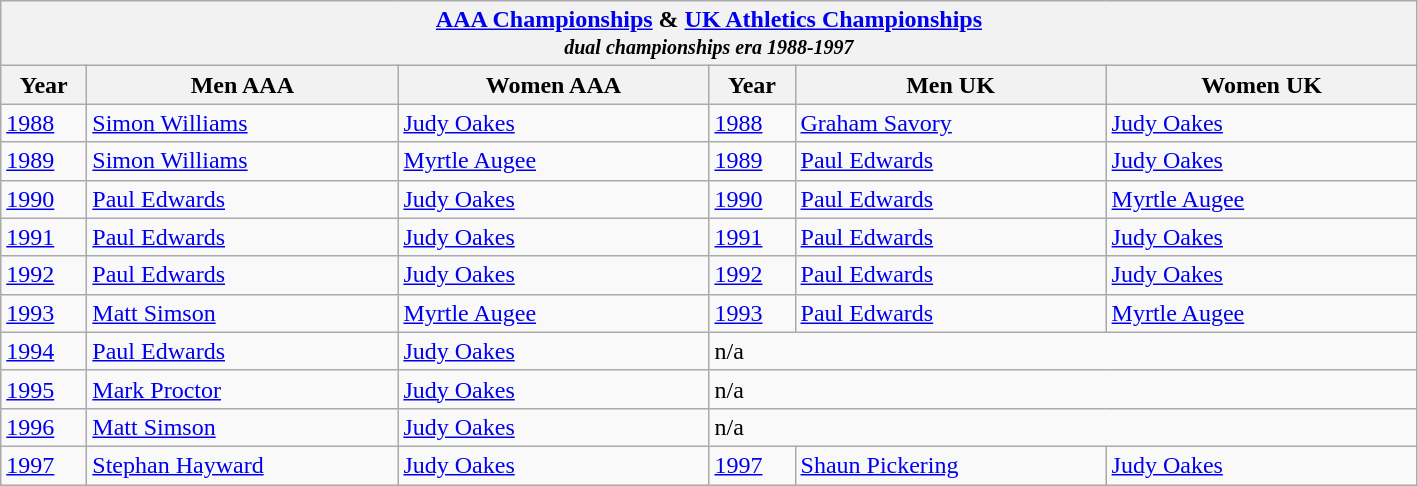<table class="wikitable">
<tr>
<th colspan="6"><a href='#'>AAA Championships</a> & <a href='#'>UK Athletics Championships</a><br><em><small>dual championships era 1988-1997</small></em></th>
</tr>
<tr>
<th width=50>Year</th>
<th width=200>Men AAA</th>
<th width=200>Women AAA</th>
<th width=50>Year</th>
<th width=200>Men UK</th>
<th width=200>Women UK</th>
</tr>
<tr>
<td><a href='#'>1988</a></td>
<td><a href='#'>Simon Williams</a></td>
<td><a href='#'>Judy Oakes</a></td>
<td><a href='#'>1988</a></td>
<td><a href='#'>Graham Savory</a></td>
<td><a href='#'>Judy Oakes</a></td>
</tr>
<tr>
<td><a href='#'>1989</a></td>
<td><a href='#'>Simon Williams</a></td>
<td><a href='#'>Myrtle Augee</a></td>
<td><a href='#'>1989</a></td>
<td><a href='#'>Paul Edwards</a></td>
<td><a href='#'>Judy Oakes</a></td>
</tr>
<tr>
<td><a href='#'>1990</a></td>
<td><a href='#'>Paul Edwards</a></td>
<td><a href='#'>Judy Oakes</a></td>
<td><a href='#'>1990</a></td>
<td><a href='#'>Paul Edwards</a></td>
<td><a href='#'>Myrtle Augee</a></td>
</tr>
<tr>
<td><a href='#'>1991</a></td>
<td><a href='#'>Paul Edwards</a></td>
<td><a href='#'>Judy Oakes</a></td>
<td><a href='#'>1991</a></td>
<td><a href='#'>Paul Edwards</a></td>
<td><a href='#'>Judy Oakes</a></td>
</tr>
<tr>
<td><a href='#'>1992</a></td>
<td><a href='#'>Paul Edwards</a></td>
<td><a href='#'>Judy Oakes</a></td>
<td><a href='#'>1992</a></td>
<td><a href='#'>Paul Edwards</a></td>
<td><a href='#'>Judy Oakes</a></td>
</tr>
<tr>
<td><a href='#'>1993</a></td>
<td><a href='#'>Matt Simson</a></td>
<td><a href='#'>Myrtle Augee</a></td>
<td><a href='#'>1993</a></td>
<td><a href='#'>Paul Edwards</a></td>
<td><a href='#'>Myrtle Augee</a></td>
</tr>
<tr>
<td><a href='#'>1994</a></td>
<td><a href='#'>Paul Edwards</a></td>
<td><a href='#'>Judy Oakes</a></td>
<td colspan=3>n/a</td>
</tr>
<tr>
<td><a href='#'>1995</a></td>
<td><a href='#'>Mark Proctor</a></td>
<td><a href='#'>Judy Oakes</a></td>
<td colspan=3>n/a</td>
</tr>
<tr>
<td><a href='#'>1996</a></td>
<td><a href='#'>Matt Simson</a></td>
<td><a href='#'>Judy Oakes</a></td>
<td colspan=3>n/a</td>
</tr>
<tr>
<td><a href='#'>1997</a></td>
<td><a href='#'>Stephan Hayward</a></td>
<td><a href='#'>Judy Oakes</a></td>
<td><a href='#'>1997</a></td>
<td><a href='#'>Shaun Pickering</a></td>
<td><a href='#'>Judy Oakes</a></td>
</tr>
</table>
